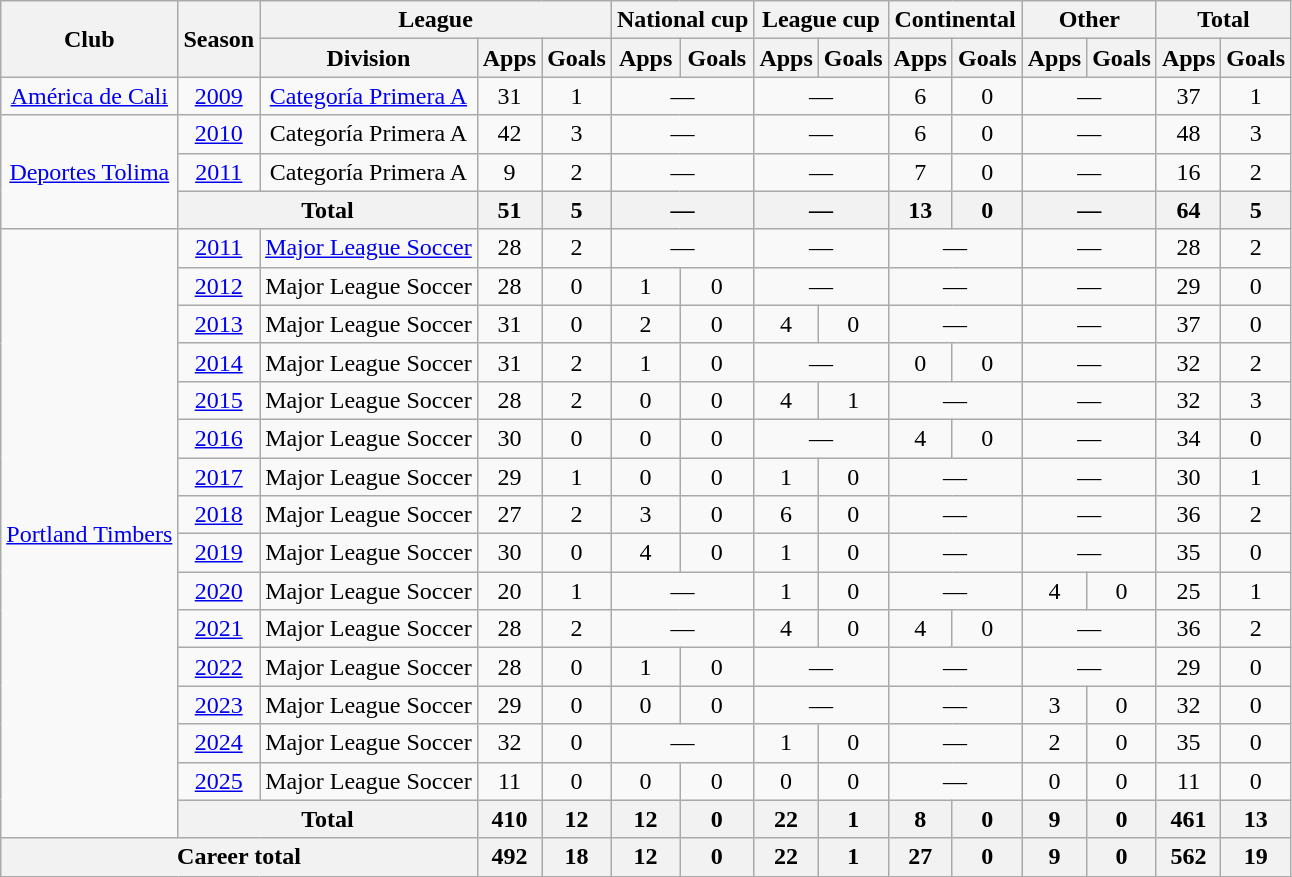<table class="wikitable" style="text-align:center">
<tr>
<th rowspan="2">Club</th>
<th rowspan="2">Season</th>
<th colspan="3">League</th>
<th colspan="2">National cup</th>
<th colspan="2">League cup</th>
<th colspan="2">Continental</th>
<th colspan="2">Other</th>
<th colspan="2">Total</th>
</tr>
<tr>
<th>Division</th>
<th>Apps</th>
<th>Goals</th>
<th>Apps</th>
<th>Goals</th>
<th>Apps</th>
<th>Goals</th>
<th>Apps</th>
<th>Goals</th>
<th>Apps</th>
<th>Goals</th>
<th>Apps</th>
<th>Goals</th>
</tr>
<tr>
<td><a href='#'>América de Cali</a></td>
<td><a href='#'>2009</a></td>
<td><a href='#'>Categoría Primera A</a></td>
<td>31</td>
<td>1</td>
<td colspan="2">—</td>
<td colspan="2">—</td>
<td>6</td>
<td>0</td>
<td colspan="2">—</td>
<td>37</td>
<td>1</td>
</tr>
<tr>
<td rowspan="3"><a href='#'>Deportes Tolima</a></td>
<td><a href='#'>2010</a></td>
<td>Categoría Primera A</td>
<td>42</td>
<td>3</td>
<td colspan="2">—</td>
<td colspan="2">—</td>
<td>6</td>
<td>0</td>
<td colspan="2">—</td>
<td>48</td>
<td>3</td>
</tr>
<tr>
<td><a href='#'>2011</a></td>
<td>Categoría Primera A</td>
<td>9</td>
<td>2</td>
<td colspan="2">—</td>
<td colspan="2">—</td>
<td>7</td>
<td>0</td>
<td colspan="2">—</td>
<td>16</td>
<td>2</td>
</tr>
<tr>
<th colspan="2">Total</th>
<th>51</th>
<th>5</th>
<th colspan="2">—</th>
<th colspan="2">—</th>
<th>13</th>
<th>0</th>
<th colspan="2">—</th>
<th>64</th>
<th>5</th>
</tr>
<tr>
<td rowspan="16"><a href='#'>Portland Timbers</a></td>
<td><a href='#'>2011</a></td>
<td><a href='#'>Major League Soccer</a></td>
<td>28</td>
<td>2</td>
<td colspan="2">—</td>
<td colspan="2">—</td>
<td colspan="2">—</td>
<td colspan="2">—</td>
<td>28</td>
<td>2</td>
</tr>
<tr>
<td><a href='#'>2012</a></td>
<td>Major League Soccer</td>
<td>28</td>
<td>0</td>
<td>1</td>
<td>0</td>
<td colspan="2">—</td>
<td colspan="2">—</td>
<td colspan="2">—</td>
<td>29</td>
<td>0</td>
</tr>
<tr>
<td><a href='#'>2013</a></td>
<td>Major League Soccer</td>
<td>31</td>
<td>0</td>
<td>2</td>
<td>0</td>
<td>4</td>
<td>0</td>
<td colspan="2">—</td>
<td colspan="2">—</td>
<td>37</td>
<td>0</td>
</tr>
<tr>
<td><a href='#'>2014</a></td>
<td>Major League Soccer</td>
<td>31</td>
<td>2</td>
<td>1</td>
<td>0</td>
<td colspan="2">—</td>
<td>0</td>
<td>0</td>
<td colspan="2">—</td>
<td>32</td>
<td>2</td>
</tr>
<tr>
<td><a href='#'>2015</a></td>
<td>Major League Soccer</td>
<td>28</td>
<td>2</td>
<td>0</td>
<td>0</td>
<td>4</td>
<td>1</td>
<td colspan="2">—</td>
<td colspan="2">—</td>
<td>32</td>
<td>3</td>
</tr>
<tr>
<td><a href='#'>2016</a></td>
<td>Major League Soccer</td>
<td>30</td>
<td>0</td>
<td>0</td>
<td>0</td>
<td colspan="2">—</td>
<td>4</td>
<td>0</td>
<td colspan="2">—</td>
<td>34</td>
<td>0</td>
</tr>
<tr>
<td><a href='#'>2017</a></td>
<td>Major League Soccer</td>
<td>29</td>
<td>1</td>
<td>0</td>
<td>0</td>
<td>1</td>
<td>0</td>
<td colspan="2">—</td>
<td colspan="2">—</td>
<td>30</td>
<td>1</td>
</tr>
<tr>
<td><a href='#'>2018</a></td>
<td>Major League Soccer</td>
<td>27</td>
<td>2</td>
<td>3</td>
<td>0</td>
<td>6</td>
<td>0</td>
<td colspan="2">—</td>
<td colspan="2">—</td>
<td>36</td>
<td>2</td>
</tr>
<tr>
<td><a href='#'>2019</a></td>
<td>Major League Soccer</td>
<td>30</td>
<td>0</td>
<td>4</td>
<td>0</td>
<td>1</td>
<td>0</td>
<td colspan="2">—</td>
<td colspan="2">—</td>
<td>35</td>
<td>0</td>
</tr>
<tr>
<td><a href='#'>2020</a></td>
<td>Major League Soccer</td>
<td>20</td>
<td>1</td>
<td colspan="2">—</td>
<td>1</td>
<td>0</td>
<td colspan="2">—</td>
<td>4</td>
<td>0</td>
<td>25</td>
<td>1</td>
</tr>
<tr>
<td><a href='#'>2021</a></td>
<td>Major League Soccer</td>
<td>28</td>
<td>2</td>
<td colspan="2">—</td>
<td>4</td>
<td>0</td>
<td>4</td>
<td>0</td>
<td colspan="2">—</td>
<td>36</td>
<td>2</td>
</tr>
<tr>
<td><a href='#'>2022</a></td>
<td>Major League Soccer</td>
<td>28</td>
<td>0</td>
<td>1</td>
<td>0</td>
<td colspan="2">—</td>
<td colspan="2">—</td>
<td colspan="2">—</td>
<td>29</td>
<td>0</td>
</tr>
<tr>
<td><a href='#'>2023</a></td>
<td>Major League Soccer</td>
<td>29</td>
<td>0</td>
<td>0</td>
<td>0</td>
<td colspan="2">—</td>
<td colspan="2">—</td>
<td>3</td>
<td>0</td>
<td>32</td>
<td>0</td>
</tr>
<tr>
<td><a href='#'>2024</a></td>
<td>Major League Soccer</td>
<td>32</td>
<td>0</td>
<td colspan="2">—</td>
<td>1</td>
<td>0</td>
<td colspan="2">—</td>
<td>2</td>
<td>0</td>
<td>35</td>
<td>0</td>
</tr>
<tr>
<td><a href='#'>2025</a></td>
<td>Major League Soccer</td>
<td>11</td>
<td>0</td>
<td>0</td>
<td>0</td>
<td>0</td>
<td>0</td>
<td colspan="2">—</td>
<td>0</td>
<td>0</td>
<td>11</td>
<td>0</td>
</tr>
<tr>
<th colspan="2">Total</th>
<th>410</th>
<th>12</th>
<th>12</th>
<th>0</th>
<th>22</th>
<th>1</th>
<th>8</th>
<th>0</th>
<th>9</th>
<th>0</th>
<th>461</th>
<th>13</th>
</tr>
<tr>
<th colspan="3">Career total</th>
<th>492</th>
<th>18</th>
<th>12</th>
<th>0</th>
<th>22</th>
<th>1</th>
<th>27</th>
<th>0</th>
<th>9</th>
<th>0</th>
<th>562</th>
<th>19</th>
</tr>
</table>
